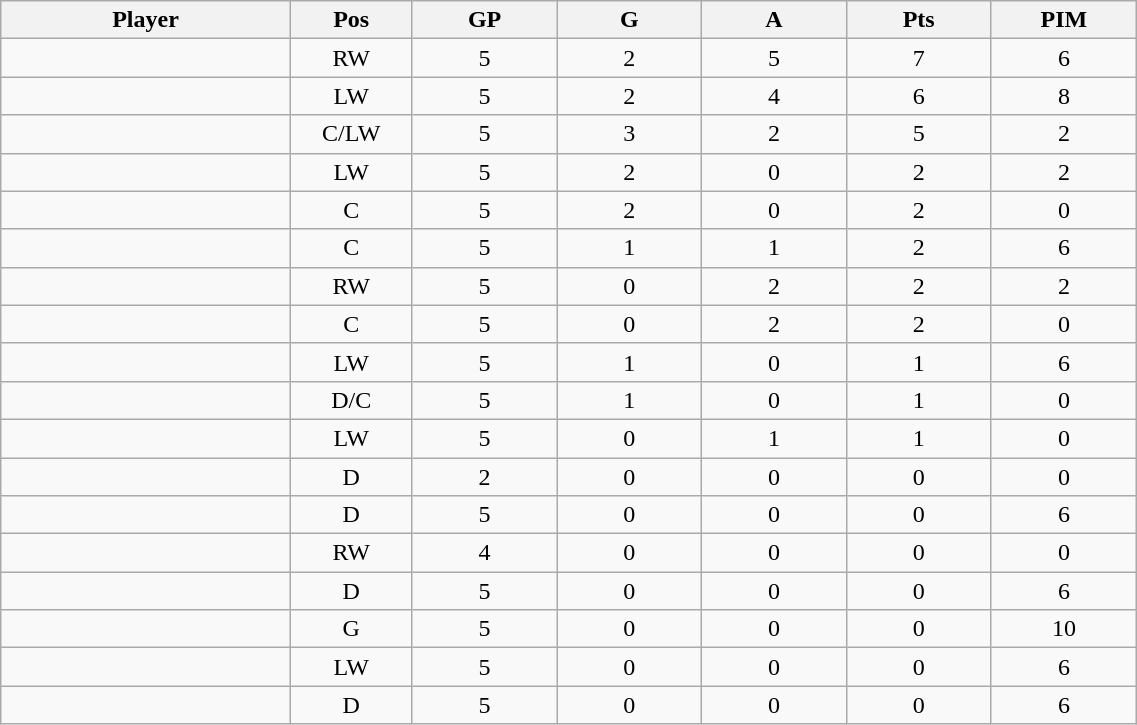<table class="wikitable sortable" width="60%">
<tr ALIGN="center">
<th bgcolor="#DDDDFF" width="10%">Player</th>
<th bgcolor="#DDDDFF" width="3%" title="Position">Pos</th>
<th bgcolor="#DDDDFF" width="5%" title="Games played">GP</th>
<th bgcolor="#DDDDFF" width="5%" title="Goals">G</th>
<th bgcolor="#DDDDFF" width="5%" title="Assists">A</th>
<th bgcolor="#DDDDFF" width="5%" title="Points">Pts</th>
<th bgcolor="#DDDDFF" width="5%" title="Penalties in Minutes">PIM</th>
</tr>
<tr align="center">
<td align="right"></td>
<td>RW</td>
<td>5</td>
<td>2</td>
<td>5</td>
<td>7</td>
<td>6</td>
</tr>
<tr align="center">
<td align="right"></td>
<td>LW</td>
<td>5</td>
<td>2</td>
<td>4</td>
<td>6</td>
<td>8</td>
</tr>
<tr align="center">
<td align="right"></td>
<td>C/LW</td>
<td>5</td>
<td>3</td>
<td>2</td>
<td>5</td>
<td>2</td>
</tr>
<tr align="center">
<td align="right"></td>
<td>LW</td>
<td>5</td>
<td>2</td>
<td>0</td>
<td>2</td>
<td>2</td>
</tr>
<tr align="center">
<td align="right"></td>
<td>C</td>
<td>5</td>
<td>2</td>
<td>0</td>
<td>2</td>
<td>0</td>
</tr>
<tr align="center">
<td align="right"></td>
<td>C</td>
<td>5</td>
<td>1</td>
<td>1</td>
<td>2</td>
<td>6</td>
</tr>
<tr align="center">
<td align="right"></td>
<td>RW</td>
<td>5</td>
<td>0</td>
<td>2</td>
<td>2</td>
<td>2</td>
</tr>
<tr align="center">
<td align="right"></td>
<td>C</td>
<td>5</td>
<td>0</td>
<td>2</td>
<td>2</td>
<td>0</td>
</tr>
<tr align="center">
<td align="right"></td>
<td>LW</td>
<td>5</td>
<td>1</td>
<td>0</td>
<td>1</td>
<td>6</td>
</tr>
<tr align="center">
<td align="right"></td>
<td>D/C</td>
<td>5</td>
<td>1</td>
<td>0</td>
<td>1</td>
<td>0</td>
</tr>
<tr align="center">
<td align="right"></td>
<td>LW</td>
<td>5</td>
<td>0</td>
<td>1</td>
<td>1</td>
<td>0</td>
</tr>
<tr align="center">
<td align="right"></td>
<td>D</td>
<td>2</td>
<td>0</td>
<td>0</td>
<td>0</td>
<td>0</td>
</tr>
<tr align="center">
<td align="right"></td>
<td>D</td>
<td>5</td>
<td>0</td>
<td>0</td>
<td>0</td>
<td>6</td>
</tr>
<tr align="center">
<td align="right"></td>
<td>RW</td>
<td>4</td>
<td>0</td>
<td>0</td>
<td>0</td>
<td>0</td>
</tr>
<tr align="center">
<td align="right"></td>
<td>D</td>
<td>5</td>
<td>0</td>
<td>0</td>
<td>0</td>
<td>6</td>
</tr>
<tr align="center">
<td align="right"></td>
<td>G</td>
<td>5</td>
<td>0</td>
<td>0</td>
<td>0</td>
<td>10</td>
</tr>
<tr align="center">
<td align="right"></td>
<td>LW</td>
<td>5</td>
<td>0</td>
<td>0</td>
<td>0</td>
<td>6</td>
</tr>
<tr align="center">
<td align="right"></td>
<td>D</td>
<td>5</td>
<td>0</td>
<td>0</td>
<td>0</td>
<td>6</td>
</tr>
</table>
